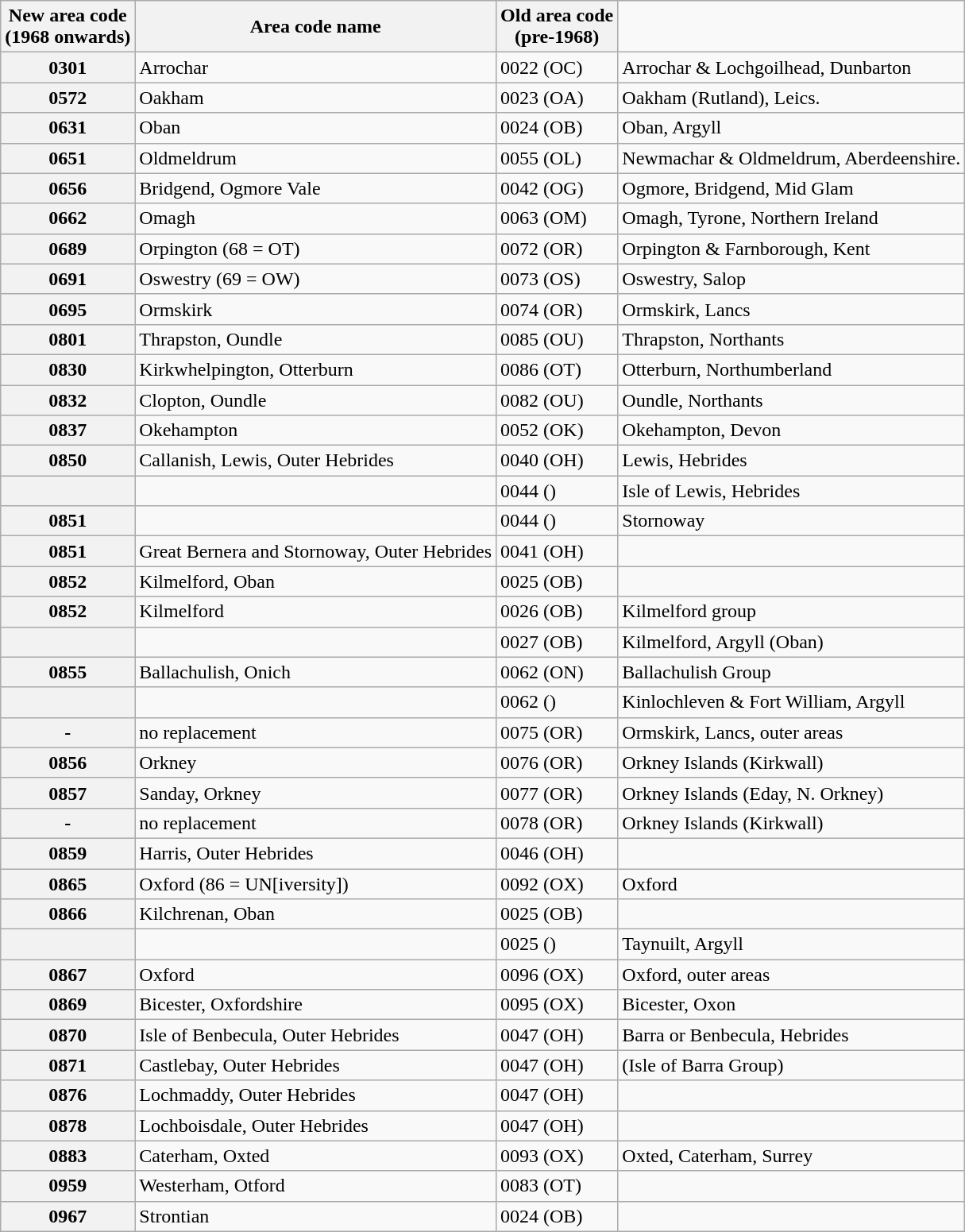<table class="wikitable" style="margin-left: 1.5em;">
<tr>
<th>New area code<br>(1968 onwards)</th>
<th>Area code name</th>
<th>Old area code<br>(pre-1968)</th>
</tr>
<tr>
<th>0301</th>
<td>Arrochar</td>
<td>0022 (OC)</td>
<td>Arrochar & Lochgoilhead, Dunbarton</td>
</tr>
<tr>
<th>0572</th>
<td>Oakham</td>
<td>0023 (OA)</td>
<td>Oakham (Rutland), Leics.</td>
</tr>
<tr>
<th>0631</th>
<td>Oban</td>
<td>0024 (OB)</td>
<td>Oban, Argyll</td>
</tr>
<tr>
<th>0651</th>
<td>Oldmeldrum</td>
<td>0055 (OL)</td>
<td>Newmachar & Oldmeldrum, Aberdeenshire.</td>
</tr>
<tr>
<th>0656</th>
<td>Bridgend, Ogmore Vale</td>
<td>0042 (OG)</td>
<td>Ogmore, Bridgend, Mid Glam</td>
</tr>
<tr>
<th>0662</th>
<td>Omagh</td>
<td>0063 (OM)</td>
<td>Omagh, Tyrone, Northern Ireland</td>
</tr>
<tr>
<th>0689</th>
<td>Orpington (68 = OT)</td>
<td>0072 (OR)</td>
<td>Orpington & Farnborough, Kent</td>
</tr>
<tr>
<th>0691</th>
<td>Oswestry (69 = OW)</td>
<td>0073 (OS)</td>
<td>Oswestry, Salop</td>
</tr>
<tr>
<th>0695</th>
<td>Ormskirk</td>
<td>0074 (OR)</td>
<td>Ormskirk, Lancs</td>
</tr>
<tr>
<th>0801</th>
<td>Thrapston, Oundle</td>
<td>0085 (OU)</td>
<td>Thrapston, Northants</td>
</tr>
<tr>
<th>0830</th>
<td>Kirkwhelpington, Otterburn</td>
<td>0086 (OT)</td>
<td>Otterburn, Northumberland</td>
</tr>
<tr>
<th>0832</th>
<td>Clopton, Oundle</td>
<td>0082 (OU)</td>
<td>Oundle, Northants</td>
</tr>
<tr>
<th>0837</th>
<td>Okehampton</td>
<td>0052 (OK)</td>
<td>Okehampton, Devon</td>
</tr>
<tr>
<th>0850</th>
<td>Callanish, Lewis, Outer Hebrides</td>
<td>0040 (OH)</td>
<td>Lewis, Hebrides</td>
</tr>
<tr>
<th></th>
<td></td>
<td>0044 ()</td>
<td>Isle of Lewis, Hebrides</td>
</tr>
<tr>
<th>0851</th>
<td></td>
<td>0044 ()</td>
<td>Stornoway</td>
</tr>
<tr>
<th>0851</th>
<td>Great Bernera and Stornoway, Outer Hebrides</td>
<td>0041 (OH)</td>
<td></td>
</tr>
<tr>
<th>0852</th>
<td>Kilmelford, Oban</td>
<td>0025 (OB)</td>
<td></td>
</tr>
<tr>
<th>0852</th>
<td>Kilmelford</td>
<td>0026 (OB)</td>
<td>Kilmelford group</td>
</tr>
<tr>
<th></th>
<td></td>
<td>0027 (OB)</td>
<td>Kilmelford, Argyll (Oban)</td>
</tr>
<tr>
<th>0855</th>
<td>Ballachulish, Onich</td>
<td>0062 (ON)</td>
<td>Ballachulish Group</td>
</tr>
<tr>
<th></th>
<td></td>
<td>0062 ()</td>
<td>Kinlochleven & Fort William, Argyll</td>
</tr>
<tr>
<th>-</th>
<td>no replacement</td>
<td>0075 (OR)</td>
<td>Ormskirk, Lancs, outer areas</td>
</tr>
<tr>
<th>0856</th>
<td>Orkney</td>
<td>0076 (OR)</td>
<td>Orkney Islands (Kirkwall)</td>
</tr>
<tr>
<th>0857</th>
<td>Sanday, Orkney</td>
<td>0077 (OR)</td>
<td>Orkney Islands (Eday, N. Orkney)</td>
</tr>
<tr>
<th>-</th>
<td>no replacement</td>
<td>0078 (OR)</td>
<td>Orkney Islands (Kirkwall)</td>
</tr>
<tr>
<th>0859</th>
<td>Harris, Outer Hebrides</td>
<td>0046 (OH)</td>
<td></td>
</tr>
<tr>
<th>0865</th>
<td>Oxford (86 = UN[iversity])</td>
<td>0092 (OX)</td>
<td>Oxford</td>
</tr>
<tr>
<th>0866</th>
<td>Kilchrenan, Oban</td>
<td>0025 (OB)</td>
<td></td>
</tr>
<tr>
<th></th>
<td></td>
<td>0025 ()</td>
<td>Taynuilt, Argyll</td>
</tr>
<tr>
<th>0867</th>
<td>Oxford</td>
<td>0096 (OX)</td>
<td>Oxford, outer areas</td>
</tr>
<tr>
<th>0869</th>
<td>Bicester, Oxfordshire</td>
<td>0095 (OX)</td>
<td>Bicester, Oxon</td>
</tr>
<tr>
<th>0870</th>
<td>Isle of Benbecula, Outer Hebrides</td>
<td>0047 (OH)</td>
<td>Barra or Benbecula, Hebrides</td>
</tr>
<tr>
<th>0871</th>
<td>Castlebay, Outer Hebrides</td>
<td>0047 (OH)</td>
<td>(Isle of Barra Group)</td>
</tr>
<tr>
<th>0876</th>
<td>Lochmaddy, Outer Hebrides</td>
<td>0047 (OH)</td>
<td></td>
</tr>
<tr>
<th>0878</th>
<td>Lochboisdale, Outer Hebrides</td>
<td>0047 (OH)</td>
<td></td>
</tr>
<tr>
<th>0883</th>
<td>Caterham, Oxted</td>
<td>0093 (OX)</td>
<td>Oxted, Caterham, Surrey</td>
</tr>
<tr>
<th>0959</th>
<td>Westerham, Otford</td>
<td>0083 (OT)</td>
<td></td>
</tr>
<tr>
<th>0967</th>
<td>Strontian</td>
<td>0024 (OB)</td>
<td></td>
</tr>
</table>
